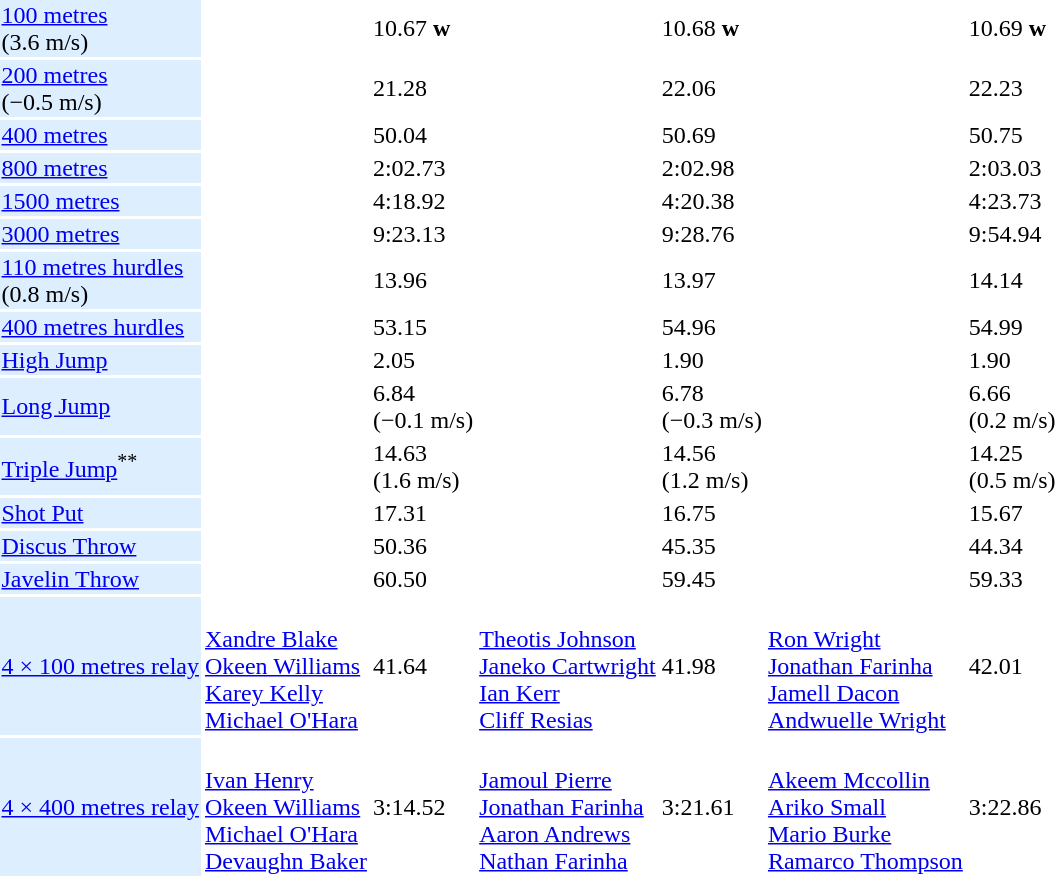<table>
<tr>
<td style="background:#def;"><a href='#'>100 metres</a> <br> (3.6 m/s)</td>
<td></td>
<td>10.67 <strong>w</strong></td>
<td></td>
<td>10.68 <strong>w</strong></td>
<td></td>
<td>10.69 <strong>w</strong></td>
</tr>
<tr>
<td style="background:#def;"><a href='#'>200 metres</a> <br> (−0.5 m/s)</td>
<td></td>
<td>21.28</td>
<td></td>
<td>22.06</td>
<td></td>
<td>22.23</td>
</tr>
<tr>
<td style="background:#def;"><a href='#'>400 metres</a></td>
<td></td>
<td>50.04</td>
<td></td>
<td>50.69</td>
<td></td>
<td>50.75</td>
</tr>
<tr>
<td style="background:#def;"><a href='#'>800 metres</a></td>
<td></td>
<td>2:02.73</td>
<td></td>
<td>2:02.98</td>
<td></td>
<td>2:03.03</td>
</tr>
<tr>
<td style="background:#def;"><a href='#'>1500 metres</a></td>
<td></td>
<td>4:18.92</td>
<td></td>
<td>4:20.38</td>
<td></td>
<td>4:23.73</td>
</tr>
<tr>
<td style="background:#def;"><a href='#'>3000 metres</a></td>
<td></td>
<td>9:23.13</td>
<td></td>
<td>9:28.76</td>
<td></td>
<td>9:54.94</td>
</tr>
<tr>
<td style="background:#def;"><a href='#'>110 metres hurdles</a> <br> (0.8 m/s)</td>
<td></td>
<td>13.96</td>
<td></td>
<td>13.97</td>
<td></td>
<td>14.14</td>
</tr>
<tr>
<td style="background:#def;"><a href='#'>400 metres hurdles</a></td>
<td></td>
<td>53.15</td>
<td></td>
<td>54.96</td>
<td></td>
<td>54.99</td>
</tr>
<tr>
<td style="background:#def;"><a href='#'>High Jump</a></td>
<td></td>
<td>2.05</td>
<td></td>
<td>1.90</td>
<td></td>
<td>1.90</td>
</tr>
<tr>
<td style="background:#def;"><a href='#'>Long Jump</a></td>
<td></td>
<td>6.84 <br> (−0.1 m/s)</td>
<td></td>
<td>6.78 <br> (−0.3 m/s)</td>
<td></td>
<td>6.66 <br> (0.2 m/s)</td>
</tr>
<tr>
<td style="background:#def;"><a href='#'>Triple Jump</a><sup>**</sup></td>
<td></td>
<td>14.63 <br> (1.6 m/s)</td>
<td></td>
<td>14.56 <br> (1.2 m/s)</td>
<td></td>
<td>14.25 <br> (0.5 m/s)</td>
</tr>
<tr>
<td style="background:#def;"><a href='#'>Shot Put</a></td>
<td></td>
<td>17.31</td>
<td></td>
<td>16.75</td>
<td></td>
<td>15.67</td>
</tr>
<tr>
<td style="background:#def;"><a href='#'>Discus Throw</a></td>
<td></td>
<td>50.36</td>
<td></td>
<td>45.35</td>
<td></td>
<td>44.34</td>
</tr>
<tr>
<td style="background:#def;"><a href='#'>Javelin Throw</a></td>
<td></td>
<td>60.50</td>
<td></td>
<td>59.45</td>
<td></td>
<td>59.33</td>
</tr>
<tr>
<td style="background:#def;"><a href='#'>4 × 100 metres relay</a></td>
<td>  <br> <a href='#'>Xandre Blake</a> <br> <a href='#'>Okeen Williams</a> <br> <a href='#'>Karey Kelly</a> <br> <a href='#'>Michael O'Hara</a></td>
<td>41.64</td>
<td>  <br> <a href='#'>Theotis Johnson</a> <br> <a href='#'>Janeko Cartwright</a> <br> <a href='#'>Ian Kerr</a> <br> <a href='#'>Cliff Resias</a></td>
<td>41.98</td>
<td>  <br> <a href='#'>Ron Wright</a> <br> <a href='#'>Jonathan Farinha</a> <br> <a href='#'>Jamell Dacon</a> <br> <a href='#'>Andwuelle Wright</a></td>
<td>42.01</td>
</tr>
<tr>
<td style="background:#def;"><a href='#'>4 × 400 metres relay</a></td>
<td>  <br> <a href='#'>Ivan Henry</a> <br> <a href='#'>Okeen Williams</a> <br> <a href='#'>Michael O'Hara</a> <br> <a href='#'>Devaughn Baker</a></td>
<td>3:14.52</td>
<td>  <br> <a href='#'>Jamoul Pierre</a> <br> <a href='#'>Jonathan Farinha</a> <br> <a href='#'>Aaron Andrews</a> <br> <a href='#'>Nathan Farinha</a></td>
<td>3:21.61</td>
<td>  <br> <a href='#'>Akeem Mccollin</a> <br> <a href='#'>Ariko Small</a> <br> <a href='#'>Mario Burke</a> <br> <a href='#'>Ramarco Thompson</a></td>
<td>3:22.86</td>
</tr>
</table>
